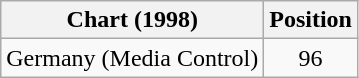<table class="wikitable">
<tr>
<th>Chart (1998)</th>
<th>Position</th>
</tr>
<tr>
<td>Germany (Media Control)</td>
<td align="center">96</td>
</tr>
</table>
